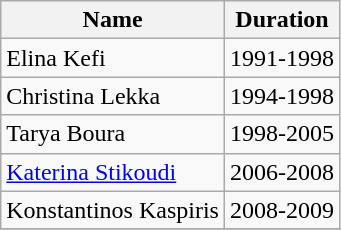<table class="wikitable">
<tr>
<th>Name</th>
<th>Duration</th>
</tr>
<tr>
<td>Elina Kefi</td>
<td>1991-1998</td>
</tr>
<tr>
<td>Christina Lekka</td>
<td>1994-1998</td>
</tr>
<tr>
<td>Tarya Boura</td>
<td>1998-2005</td>
</tr>
<tr>
<td><a href='#'>Katerina Stikoudi</a></td>
<td>2006-2008</td>
</tr>
<tr>
<td>Konstantinos Kaspiris</td>
<td>2008-2009</td>
</tr>
<tr>
</tr>
</table>
